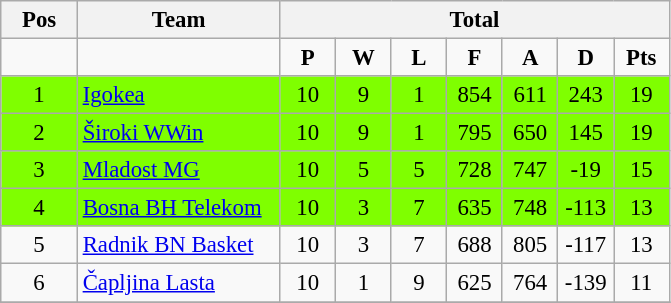<table class="wikitable sortable" style="text-align: center; font-size:95%">
<tr>
<th width="44">Pos</th>
<th width="128">Team</th>
<th colspan=7>Total</th>
</tr>
<tr>
<td></td>
<td></td>
<td width="30"><strong>P</strong></td>
<td width="30"><strong>W</strong></td>
<td width="30"><strong>L</strong></td>
<td width="30"><strong>F</strong></td>
<td width="30"><strong>A</strong></td>
<td width="30"><strong>D</strong></td>
<td width="30"><strong>Pts</strong></td>
</tr>
<tr bgcolor="#7fff00">
<td>1</td>
<td align="left"><a href='#'>Igokea</a></td>
<td>10</td>
<td>9</td>
<td>1</td>
<td>854</td>
<td>611</td>
<td>243</td>
<td>19</td>
</tr>
<tr bgcolor="#7fff00">
<td>2</td>
<td align="left"><a href='#'>Široki WWin</a></td>
<td>10</td>
<td>9</td>
<td>1</td>
<td>795</td>
<td>650</td>
<td>145</td>
<td>19</td>
</tr>
<tr bgcolor="#7fff00">
<td>3</td>
<td align="left"><a href='#'>Mladost MG</a></td>
<td>10</td>
<td>5</td>
<td>5</td>
<td>728</td>
<td>747</td>
<td>-19</td>
<td>15</td>
</tr>
<tr bgcolor="#7fff00">
<td>4</td>
<td align="left"><a href='#'>Bosna BH Telekom</a></td>
<td>10</td>
<td>3</td>
<td>7</td>
<td>635</td>
<td>748</td>
<td>-113</td>
<td>13</td>
</tr>
<tr>
<td>5</td>
<td align="left"><a href='#'>Radnik BN Basket</a></td>
<td>10</td>
<td>3</td>
<td>7</td>
<td>688</td>
<td>805</td>
<td>-117</td>
<td>13</td>
</tr>
<tr>
<td>6</td>
<td align="left"><a href='#'>Čapljina Lasta</a></td>
<td>10</td>
<td>1</td>
<td>9</td>
<td>625</td>
<td>764</td>
<td>-139</td>
<td>11</td>
</tr>
<tr>
</tr>
</table>
